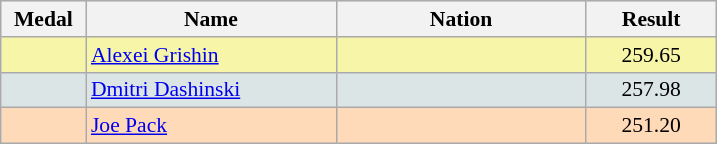<table class=wikitable style="border:1px solid #AAAAAA;font-size:90%">
<tr bgcolor="#E4E4E4">
<th width=50>Medal</th>
<th width=160>Name</th>
<th width=160>Nation</th>
<th width=80>Result</th>
</tr>
<tr bgcolor="#F7F6A8">
<td align="center"></td>
<td><a href='#'>Alexei Grishin</a></td>
<td></td>
<td align="center">259.65</td>
</tr>
<tr bgcolor="#DCE5E5">
<td align="center"></td>
<td><a href='#'>Dmitri Dashinski</a></td>
<td></td>
<td align="center">257.98</td>
</tr>
<tr bgcolor="#FFDAB9">
<td align="center"></td>
<td><a href='#'>Joe Pack</a></td>
<td></td>
<td align="center">251.20</td>
</tr>
</table>
